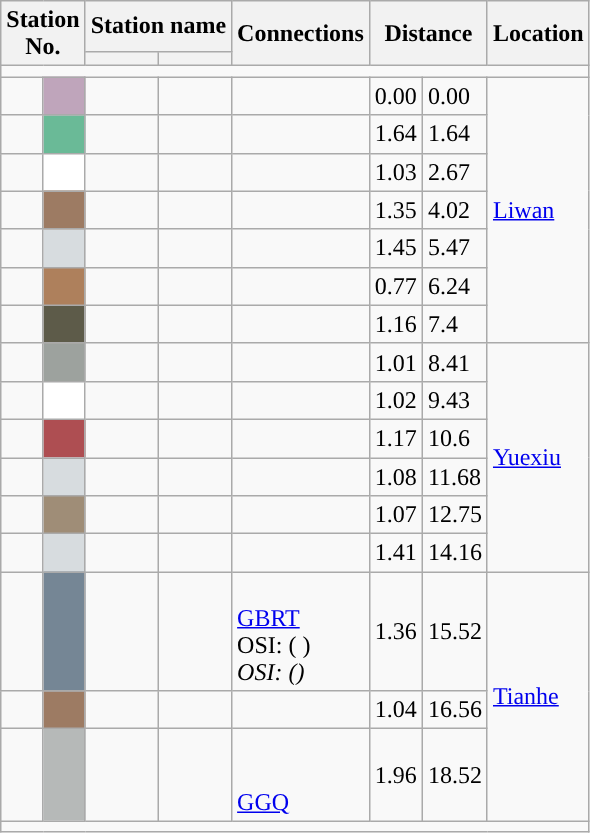<table class="wikitable">
<tr>
<th rowspan="2" colspan="2">Station<br>No.</th>
<th colspan="2">Station name</th>
<th rowspan="2">Connections</th>
<th colspan="2" rowspan="2">Distance<br></th>
<th rowspan="2">Location</th>
</tr>
<tr>
<th></th>
<th></th>
</tr>
<tr style="background:#">
<td colspan = "8"></td>
</tr>
<tr>
<td></td>
<td style="background:#bfa5bb"></td>
<td></td>
<td></td>
<td>    </td>
<td>0.00</td>
<td>0.00</td>
<td rowspan=7><a href='#'>Liwan</a></td>
</tr>
<tr>
<td></td>
<td style="background:#6aba97"></td>
<td></td>
<td></td>
<td></td>
<td>1.64</td>
<td>1.64</td>
</tr>
<tr>
<td></td>
<td style="background:#ffffff"></td>
<td></td>
<td></td>
<td></td>
<td>1.03</td>
<td>2.67</td>
</tr>
<tr>
<td></td>
<td style="background:#9d7b63"></td>
<td></td>
<td></td>
<td>  </td>
<td>1.35</td>
<td>4.02</td>
</tr>
<tr>
<td></td>
<td style="background:#d7dcdf"></td>
<td></td>
<td></td>
<td> </td>
<td>1.45</td>
<td>5.47</td>
</tr>
<tr>
<td></td>
<td style="background:#ae805c"></td>
<td></td>
<td></td>
<td></td>
<td>0.77</td>
<td>6.24</td>
</tr>
<tr>
<td></td>
<td style="background:#5d5b49"></td>
<td></td>
<td></td>
<td> </td>
<td>1.16</td>
<td>7.4</td>
</tr>
<tr>
<td></td>
<td style="background:#9da29e"></td>
<td></td>
<td></td>
<td></td>
<td>1.01</td>
<td>8.41</td>
<td rowspan=6><a href='#'>Yuexiu</a></td>
</tr>
<tr>
<td></td>
<td style="background:#ffffff"></td>
<td></td>
<td></td>
<td> </td>
<td>1.02</td>
<td>9.43</td>
</tr>
<tr>
<td></td>
<td style="background:#ae4e52"></td>
<td></td>
<td></td>
<td></td>
<td>1.17</td>
<td>10.6</td>
</tr>
<tr>
<td></td>
<td style="background:#d7dcdf"></td>
<td></td>
<td></td>
<td> </td>
<td>1.08</td>
<td>11.68</td>
</tr>
<tr>
<td></td>
<td style="background:#9f8d77"></td>
<td></td>
<td></td>
<td> </td>
<td>1.07</td>
<td>12.75</td>
</tr>
<tr>
<td></td>
<td style="background:#d7dcdf"></td>
<td></td>
<td></td>
<td> </td>
<td>1.41</td>
<td>14.16</td>
</tr>
<tr>
<td></td>
<td style="background:#758695"></td>
<td></td>
<td></td>
<td> <br>  <a href='#'>GBRT</a><br>OSI:  ( )<br><em>OSI:  ()</em></td>
<td>1.36</td>
<td>15.52</td>
<td rowspan=3><a href='#'>Tianhe</a></td>
</tr>
<tr>
<td></td>
<td style="background:#9d7b63"></td>
<td></td>
<td></td>
<td></td>
<td>1.04</td>
<td>16.56</td>
</tr>
<tr>
<td></td>
<td style="background:#b6b9b8"></td>
<td></td>
<td></td>
<td> <br> <br>   <a href='#'>GGQ</a></td>
<td>1.96</td>
<td>18.52</td>
</tr>
<tr style="background:#">
<td colspan = "8"></td>
</tr>
</table>
